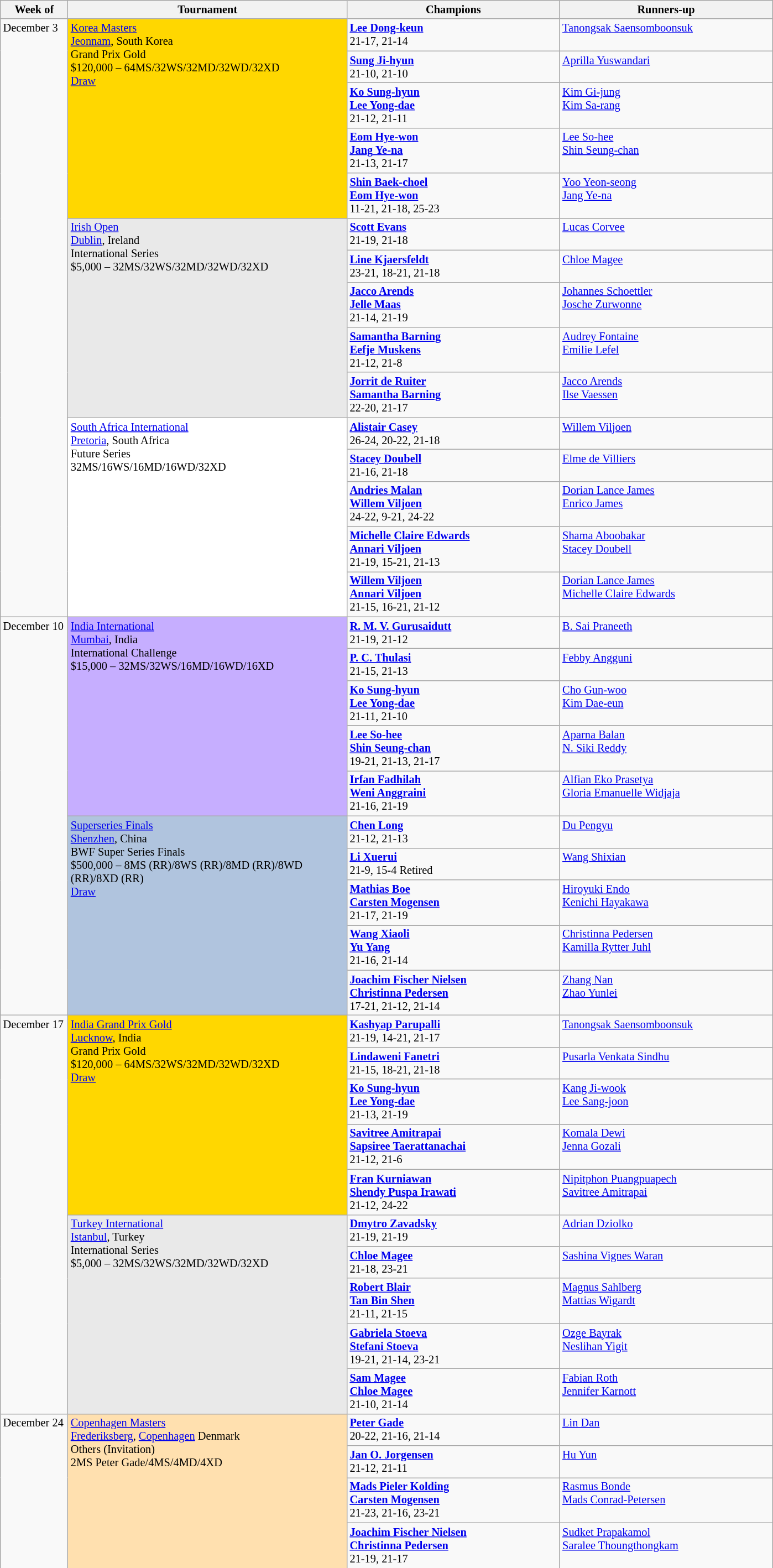<table class=wikitable style=font-size:85%>
<tr>
<th width=75>Week of</th>
<th width=330>Tournament</th>
<th width=250>Champions</th>
<th width=250>Runners-up</th>
</tr>
<tr valign=top>
<td rowspan=15>December 3</td>
<td style="background:#FFD700;" rowspan="5"><a href='#'>Korea Masters</a><br><a href='#'>Jeonnam</a>, South Korea<br>Grand Prix Gold<br>$120,000 – 64MS/32WS/32MD/32WD/32XD<br><a href='#'>Draw</a></td>
<td> <strong><a href='#'>Lee Dong-keun</a></strong><br>21-17, 21-14</td>
<td> <a href='#'>Tanongsak Saensomboonsuk</a></td>
</tr>
<tr valign=top>
<td> <strong><a href='#'>Sung Ji-hyun</a></strong><br>21-10, 21-10</td>
<td> <a href='#'>Aprilla Yuswandari</a></td>
</tr>
<tr valign=top>
<td> <strong><a href='#'>Ko Sung-hyun</a><br> <a href='#'>Lee Yong-dae</a></strong><br>21-12, 21-11</td>
<td> <a href='#'>Kim Gi-jung</a><br> <a href='#'>Kim Sa-rang</a></td>
</tr>
<tr valign=top>
<td> <strong><a href='#'>Eom Hye-won</a><br> <a href='#'>Jang Ye-na</a></strong><br>21-13, 21-17</td>
<td> <a href='#'>Lee So-hee</a><br> <a href='#'>Shin Seung-chan</a></td>
</tr>
<tr valign=top>
<td> <strong><a href='#'>Shin Baek-choel</a><br> <a href='#'>Eom Hye-won</a></strong><br>11-21, 21-18, 25-23</td>
<td> <a href='#'>Yoo Yeon-seong</a><br> <a href='#'>Jang Ye-na</a></td>
</tr>
<tr valign=top>
<td style="background:#E9E9E9;" rowspan="5"><a href='#'>Irish Open</a><br><a href='#'>Dublin</a>, Ireland<br>International Series<br>$5,000 – 32MS/32WS/32MD/32WD/32XD</td>
<td> <strong><a href='#'>Scott Evans</a></strong><br>21-19, 21-18</td>
<td> <a href='#'>Lucas Corvee</a></td>
</tr>
<tr valign=top>
<td> <strong><a href='#'>Line Kjaersfeldt</a></strong><br>23-21, 18-21, 21-18</td>
<td> <a href='#'>Chloe Magee</a></td>
</tr>
<tr valign=top>
<td> <strong><a href='#'>Jacco Arends</a><br> <a href='#'>Jelle Maas</a></strong><br>21-14, 21-19</td>
<td> <a href='#'>Johannes Schoettler</a><br> <a href='#'>Josche Zurwonne</a></td>
</tr>
<tr valign=top>
<td> <strong><a href='#'>Samantha Barning</a><br> <a href='#'>Eefje Muskens</a></strong><br>21-12, 21-8</td>
<td> <a href='#'>Audrey Fontaine</a><br> <a href='#'>Emilie Lefel</a></td>
</tr>
<tr valign=top>
<td> <strong><a href='#'>Jorrit de Ruiter</a><br> <a href='#'>Samantha Barning</a></strong><br>22-20, 21-17</td>
<td> <a href='#'>Jacco Arends</a><br> <a href='#'>Ilse Vaessen</a></td>
</tr>
<tr valign=top>
<td style="background:#ffffff;" rowspan="5"><a href='#'>South Africa International</a><br><a href='#'>Pretoria</a>, South Africa<br>Future Series<br>32MS/16WS/16MD/16WD/32XD</td>
<td> <strong><a href='#'>Alistair Casey</a></strong><br>26-24, 20-22, 21-18</td>
<td> <a href='#'>Willem Viljoen</a></td>
</tr>
<tr valign=top>
<td> <strong><a href='#'>Stacey Doubell</a></strong><br>21-16, 21-18</td>
<td> <a href='#'>Elme de Villiers</a></td>
</tr>
<tr valign=top>
<td> <strong><a href='#'>Andries Malan</a><br> <a href='#'>Willem Viljoen</a></strong><br>24-22, 9-21, 24-22</td>
<td> <a href='#'>Dorian Lance James</a><br> <a href='#'>Enrico James</a></td>
</tr>
<tr valign=top>
<td> <strong><a href='#'>Michelle Claire Edwards</a><br> <a href='#'>Annari Viljoen</a></strong><br>21-19, 15-21, 21-13</td>
<td> <a href='#'>Shama Aboobakar</a><br> <a href='#'>Stacey Doubell</a></td>
</tr>
<tr valign=top>
<td> <strong><a href='#'>Willem Viljoen</a><br> <a href='#'>Annari Viljoen</a></strong><br>21-15, 16-21, 21-12</td>
<td> <a href='#'>Dorian Lance James</a><br> <a href='#'>Michelle Claire Edwards</a></td>
</tr>
<tr valign=top>
<td rowspan=10>December 10</td>
<td style="background:#C6AEFF;" rowspan="5"><a href='#'>India International</a><br> <a href='#'>Mumbai</a>, India<br>International Challenge<br>$15,000 – 32MS/32WS/16MD/16WD/16XD</td>
<td> <strong><a href='#'>R. M. V. Gurusaidutt</a></strong><br>21-19, 21-12</td>
<td> <a href='#'>B. Sai Praneeth</a></td>
</tr>
<tr valign=top>
<td> <strong><a href='#'>P. C. Thulasi</a></strong><br>21-15, 21-13</td>
<td> <a href='#'>Febby Angguni</a></td>
</tr>
<tr valign=top>
<td> <strong><a href='#'>Ko Sung-hyun</a><br> <a href='#'>Lee Yong-dae</a></strong><br>21-11, 21-10</td>
<td> <a href='#'>Cho Gun-woo</a><br> <a href='#'>Kim Dae-eun</a></td>
</tr>
<tr valign=top>
<td> <strong><a href='#'>Lee So-hee</a><br> <a href='#'>Shin Seung-chan</a></strong><br>19-21, 21-13, 21-17</td>
<td> <a href='#'>Aparna Balan</a><br> <a href='#'>N. Siki Reddy</a></td>
</tr>
<tr valign=top>
<td> <strong><a href='#'>Irfan Fadhilah</a><br> <a href='#'>Weni Anggraini</a></strong><br>21-16, 21-19</td>
<td> <a href='#'>Alfian Eko Prasetya</a><br> <a href='#'>Gloria Emanuelle Widjaja</a></td>
</tr>
<tr valign=top>
<td style="background:#B0C4DE;" rowspan="5"><a href='#'>Superseries Finals</a><br> <a href='#'>Shenzhen</a>, China<br>BWF Super Series Finals<br>$500,000 – 8MS (RR)/8WS (RR)/8MD (RR)/8WD (RR)/8XD (RR)<br><a href='#'>Draw</a></td>
<td> <strong><a href='#'>Chen Long</a></strong><br>21-12, 21-13</td>
<td> <a href='#'>Du Pengyu</a></td>
</tr>
<tr valign=top>
<td> <strong><a href='#'>Li Xuerui</a></strong><br>21-9, 15-4 Retired</td>
<td> <a href='#'>Wang Shixian</a></td>
</tr>
<tr valign=top>
<td> <strong><a href='#'>Mathias Boe</a><br> <a href='#'>Carsten Mogensen</a></strong><br>21-17, 21-19</td>
<td> <a href='#'>Hiroyuki Endo</a><br> <a href='#'>Kenichi Hayakawa</a></td>
</tr>
<tr valign=top>
<td> <strong><a href='#'>Wang Xiaoli</a><br> <a href='#'>Yu Yang</a></strong><br>21-16, 21-14</td>
<td> <a href='#'>Christinna Pedersen</a><br> <a href='#'>Kamilla Rytter Juhl</a></td>
</tr>
<tr valign=top>
<td> <strong><a href='#'>Joachim Fischer Nielsen</a><br> <a href='#'>Christinna Pedersen</a></strong><br>17-21, 21-12, 21-14</td>
<td> <a href='#'>Zhang Nan</a><br> <a href='#'>Zhao Yunlei</a></td>
</tr>
<tr valign=top>
<td rowspan=10>December 17</td>
<td style="background:#FFD700;" rowspan="5"><a href='#'>India Grand Prix Gold</a><br><a href='#'>Lucknow</a>, India<br>Grand Prix Gold<br>$120,000 – 64MS/32WS/32MD/32WD/32XD<br><a href='#'>Draw</a></td>
<td> <strong><a href='#'>Kashyap Parupalli</a></strong><br>21-19, 14-21, 21-17</td>
<td> <a href='#'>Tanongsak Saensomboonsuk</a></td>
</tr>
<tr valign=top>
<td> <strong><a href='#'>Lindaweni Fanetri</a></strong><br>21-15, 18-21, 21-18</td>
<td> <a href='#'>Pusarla Venkata Sindhu</a></td>
</tr>
<tr valign=top>
<td> <strong><a href='#'>Ko Sung-hyun</a><br> <a href='#'>Lee Yong-dae</a></strong><br>21-13, 21-19</td>
<td> <a href='#'>Kang Ji-wook</a><br> <a href='#'>Lee Sang-joon</a></td>
</tr>
<tr valign=top>
<td> <strong><a href='#'>Savitree Amitrapai</a></strong><br> <strong><a href='#'>Sapsiree Taerattanachai</a></strong><br>21-12, 21-6</td>
<td> <a href='#'>Komala Dewi</a><br> <a href='#'>Jenna Gozali</a></td>
</tr>
<tr valign=top>
<td> <strong><a href='#'>Fran Kurniawan</a></strong><br> <strong><a href='#'>Shendy Puspa Irawati</a></strong><br>21-12, 24-22</td>
<td> <a href='#'>Nipitphon Puangpuapech</a><br> <a href='#'>Savitree Amitrapai</a></td>
</tr>
<tr valign=top>
<td style="background:#E9E9E9;" rowspan="5"><a href='#'>Turkey International</a><br> <a href='#'>Istanbul</a>, Turkey <br> International Series <br>$5,000 – 32MS/32WS/32MD/32WD/32XD</td>
<td> <strong><a href='#'>Dmytro Zavadsky</a></strong><br>21-19, 21-19</td>
<td> <a href='#'>Adrian Dziolko</a></td>
</tr>
<tr valign=top>
<td> <strong><a href='#'>Chloe Magee</a></strong><br>21-18, 23-21</td>
<td> <a href='#'>Sashina Vignes Waran</a></td>
</tr>
<tr valign=top>
<td> <strong><a href='#'>Robert Blair</a><br> <a href='#'>Tan Bin Shen</a></strong><br>21-11, 21-15</td>
<td> <a href='#'>Magnus Sahlberg</a><br> <a href='#'>Mattias Wigardt</a></td>
</tr>
<tr valign=top>
<td> <strong><a href='#'>Gabriela Stoeva</a><br> <a href='#'>Stefani Stoeva</a></strong><br>19-21, 21-14, 23-21</td>
<td> <a href='#'>Ozge Bayrak</a><br> <a href='#'>Neslihan Yigit</a></td>
</tr>
<tr valign=top>
<td> <strong><a href='#'>Sam Magee</a><br> <a href='#'>Chloe Magee</a></strong><br>21-10, 21-14</td>
<td> <a href='#'>Fabian Roth</a><br> <a href='#'>Jennifer Karnott</a></td>
</tr>
<tr valign=top>
<td rowspan=4>December 24</td>
<td style="background:#FFE0AF;" rowspan="4"><a href='#'>Copenhagen Masters</a><br><a href='#'>Frederiksberg</a>, <a href='#'>Copenhagen</a> Denmark<br>Others (Invitation)<br>2MS Peter Gade/4MS/4MD/4XD</td>
<td> <strong><a href='#'>Peter Gade</a></strong><br>20-22, 21-16, 21-14</td>
<td> <a href='#'>Lin Dan</a></td>
</tr>
<tr valign=top>
<td> <strong><a href='#'>Jan O. Jorgensen</a></strong><br>21-12, 21-11</td>
<td> <a href='#'>Hu Yun</a></td>
</tr>
<tr valign=top>
<td> <strong><a href='#'>Mads Pieler Kolding</a><br> <a href='#'>Carsten Mogensen</a></strong><br>21-23, 21-16, 23-21</td>
<td> <a href='#'>Rasmus Bonde</a><br> <a href='#'>Mads Conrad-Petersen</a></td>
</tr>
<tr valign=top>
<td> <strong><a href='#'>Joachim Fischer Nielsen</a><br> <a href='#'>Christinna Pedersen</a></strong><br>21-19, 21-17</td>
<td> <a href='#'>Sudket Prapakamol</a><br> <a href='#'>Saralee Thoungthongkam</a></td>
</tr>
</table>
